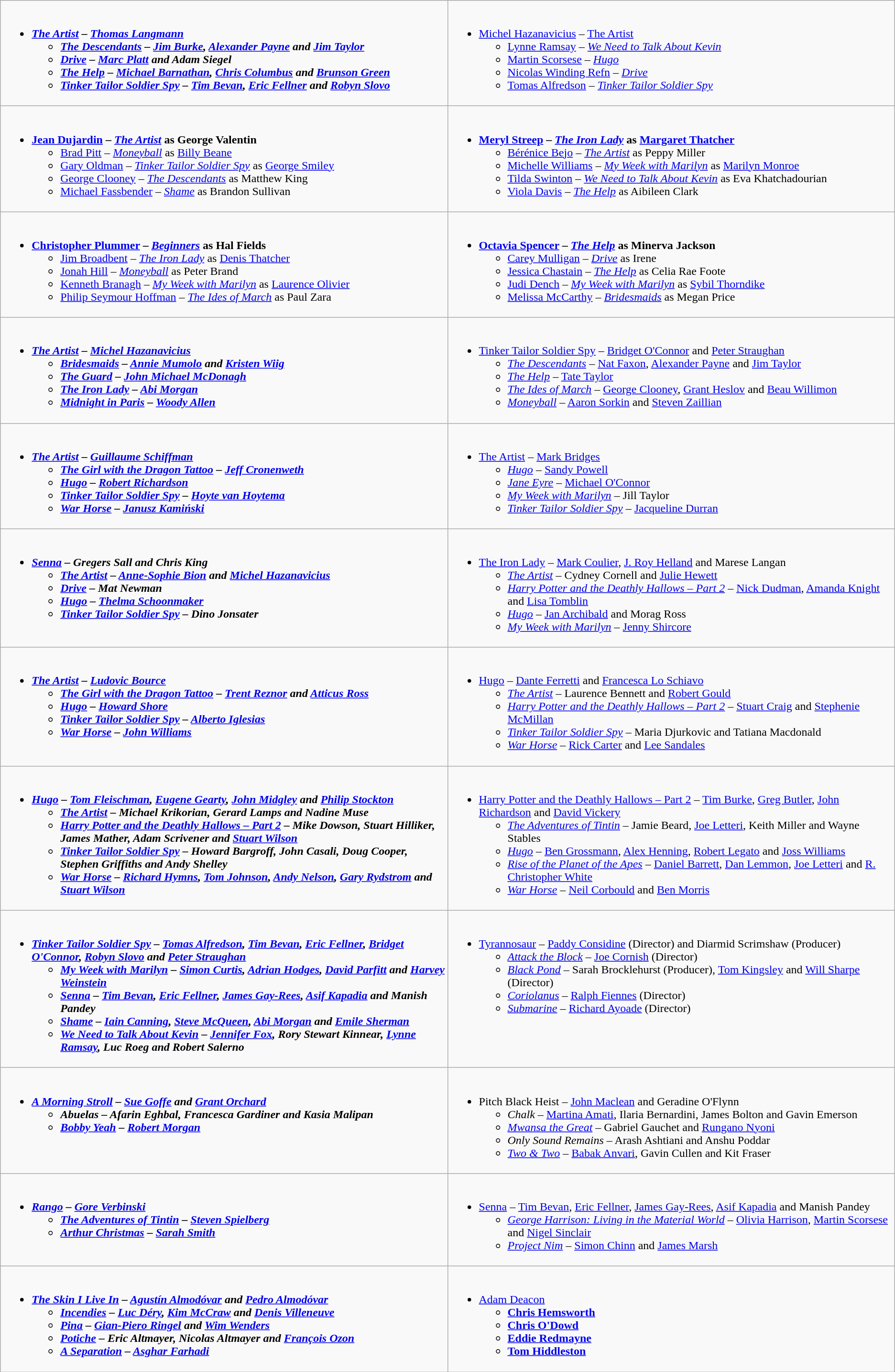<table class=wikitable>
<tr>
<td valign="top" width="50%"><br><ul><li><strong><em><a href='#'>The Artist</a><em> – <a href='#'>Thomas Langmann</a><strong><ul><li></em><a href='#'>The Descendants</a><em> – <a href='#'>Jim Burke</a>, <a href='#'>Alexander Payne</a> and <a href='#'>Jim Taylor</a></li><li></em><a href='#'>Drive</a><em> – <a href='#'>Marc Platt</a> and Adam Siegel</li><li></em><a href='#'>The Help</a><em> – <a href='#'>Michael Barnathan</a>, <a href='#'>Chris Columbus</a> and <a href='#'>Brunson Green</a></li><li></em><a href='#'>Tinker Tailor Soldier Spy</a><em> – <a href='#'>Tim Bevan</a>, <a href='#'>Eric Fellner</a> and <a href='#'>Robyn Slovo</a></li></ul></li></ul></td>
<td valign="top" width="50%"><br><ul><li></strong><a href='#'>Michel Hazanavicius</a> – </em><a href='#'>The Artist</a></em></strong><ul><li><a href='#'>Lynne Ramsay</a> – <em><a href='#'>We Need to Talk About Kevin</a></em></li><li><a href='#'>Martin Scorsese</a> – <em><a href='#'>Hugo</a></em></li><li><a href='#'>Nicolas Winding Refn</a> – <em><a href='#'>Drive</a></em></li><li><a href='#'>Tomas Alfredson</a> – <em><a href='#'>Tinker Tailor Soldier Spy</a></em></li></ul></li></ul></td>
</tr>
<tr>
<td valign="top" width="50%"><br><ul><li><strong><a href='#'>Jean Dujardin</a> – <em><a href='#'>The Artist</a></em> as George Valentin</strong><ul><li><a href='#'>Brad Pitt</a> – <em><a href='#'>Moneyball</a></em> as <a href='#'>Billy Beane</a></li><li><a href='#'>Gary Oldman</a> – <em><a href='#'>Tinker Tailor Soldier Spy</a></em> as <a href='#'>George Smiley</a></li><li><a href='#'>George Clooney</a> – <em><a href='#'>The Descendants</a></em> as Matthew King</li><li><a href='#'>Michael Fassbender</a> – <em><a href='#'>Shame</a></em> as Brandon Sullivan</li></ul></li></ul></td>
<td valign="top" width="50%"><br><ul><li><strong><a href='#'>Meryl Streep</a> – <em><a href='#'>The Iron Lady</a></em> as <a href='#'>Margaret Thatcher</a></strong><ul><li><a href='#'>Bérénice Bejo</a> – <em><a href='#'>The Artist</a></em> as Peppy Miller</li><li><a href='#'>Michelle Williams</a> – <em><a href='#'>My Week with Marilyn</a></em> as <a href='#'>Marilyn Monroe</a></li><li><a href='#'>Tilda Swinton</a> – <em><a href='#'>We Need to Talk About Kevin</a></em> as Eva Khatchadourian</li><li><a href='#'>Viola Davis</a> – <em><a href='#'>The Help</a></em> as Aibileen Clark</li></ul></li></ul></td>
</tr>
<tr>
<td valign="top" width="50%"><br><ul><li><strong><a href='#'>Christopher Plummer</a> – <em><a href='#'>Beginners</a></em> as Hal Fields</strong><ul><li><a href='#'>Jim Broadbent</a> – <em><a href='#'>The Iron Lady</a></em> as <a href='#'>Denis Thatcher</a></li><li><a href='#'>Jonah Hill</a> – <em><a href='#'>Moneyball</a></em> as Peter Brand</li><li><a href='#'>Kenneth Branagh</a> – <em><a href='#'>My Week with Marilyn</a></em> as <a href='#'>Laurence Olivier</a></li><li><a href='#'>Philip Seymour Hoffman</a> – <em><a href='#'>The Ides of March</a></em> as Paul Zara</li></ul></li></ul></td>
<td valign="top" width="50%"><br><ul><li><strong><a href='#'>Octavia Spencer</a> – <em><a href='#'>The Help</a></em> as Minerva Jackson</strong><ul><li><a href='#'>Carey Mulligan</a> – <em><a href='#'>Drive</a></em> as Irene</li><li><a href='#'>Jessica Chastain</a> – <em><a href='#'>The Help</a></em> as Celia Rae Foote</li><li><a href='#'>Judi Dench</a> – <em><a href='#'>My Week with Marilyn</a></em> as <a href='#'>Sybil Thorndike</a></li><li><a href='#'>Melissa McCarthy</a> – <em><a href='#'>Bridesmaids</a></em> as Megan Price</li></ul></li></ul></td>
</tr>
<tr>
<td valign="top" width="50%"><br><ul><li><strong><em><a href='#'>The Artist</a><em> – <a href='#'>Michel Hazanavicius</a><strong><ul><li></em><a href='#'>Bridesmaids</a><em> – <a href='#'>Annie Mumolo</a> and <a href='#'>Kristen Wiig</a></li><li></em><a href='#'>The Guard</a><em> – <a href='#'>John Michael McDonagh</a></li><li></em><a href='#'>The Iron Lady</a><em> – <a href='#'>Abi Morgan</a></li><li></em><a href='#'>Midnight in Paris</a><em> – <a href='#'>Woody Allen</a></li></ul></li></ul></td>
<td valign="top" width="50%"><br><ul><li></em></strong><a href='#'>Tinker Tailor Soldier Spy</a></em> – <a href='#'>Bridget O'Connor</a> and <a href='#'>Peter Straughan</a></strong><ul><li><em><a href='#'>The Descendants</a></em> – <a href='#'>Nat Faxon</a>, <a href='#'>Alexander Payne</a> and <a href='#'>Jim Taylor</a></li><li><em><a href='#'>The Help</a></em> – <a href='#'>Tate Taylor</a></li><li><em><a href='#'>The Ides of March</a></em> – <a href='#'>George Clooney</a>, <a href='#'>Grant Heslov</a> and <a href='#'>Beau Willimon</a></li><li><em><a href='#'>Moneyball</a></em> – <a href='#'>Aaron Sorkin</a> and <a href='#'>Steven Zaillian</a></li></ul></li></ul></td>
</tr>
<tr>
<td valign="top" width="50%"><br><ul><li><strong><em><a href='#'>The Artist</a><em> – <a href='#'>Guillaume Schiffman</a><strong><ul><li></em><a href='#'>The Girl with the Dragon Tattoo</a><em> – <a href='#'>Jeff Cronenweth</a></li><li></em><a href='#'>Hugo</a><em> – <a href='#'>Robert Richardson</a></li><li></em><a href='#'>Tinker Tailor Soldier Spy</a><em> – <a href='#'>Hoyte van Hoytema</a></li><li></em><a href='#'>War Horse</a><em> – <a href='#'>Janusz Kamiński</a></li></ul></li></ul></td>
<td valign="top" width="50%"><br><ul><li></em></strong><a href='#'>The Artist</a></em> – <a href='#'>Mark Bridges</a></strong><ul><li><em><a href='#'>Hugo</a></em> – <a href='#'>Sandy Powell</a></li><li><em><a href='#'>Jane Eyre</a></em> – <a href='#'>Michael O'Connor</a></li><li><em><a href='#'>My Week with Marilyn</a></em> – Jill Taylor</li><li><em><a href='#'>Tinker Tailor Soldier Spy</a></em> – <a href='#'>Jacqueline Durran</a></li></ul></li></ul></td>
</tr>
<tr>
<td valign="top" width="50%"><br><ul><li><strong><em><a href='#'>Senna</a><em> – Gregers Sall and Chris King<strong><ul><li></em><a href='#'>The Artist</a><em> – <a href='#'>Anne-Sophie Bion</a> and <a href='#'>Michel Hazanavicius</a></li><li></em><a href='#'>Drive</a><em> – Mat Newman</li><li></em><a href='#'>Hugo</a><em> – <a href='#'>Thelma Schoonmaker</a></li><li></em><a href='#'>Tinker Tailor Soldier Spy</a><em> – Dino Jonsater</li></ul></li></ul></td>
<td valign="top" width="50%"><br><ul><li></em></strong><a href='#'>The Iron Lady</a></em> – <a href='#'>Mark Coulier</a>, <a href='#'>J. Roy Helland</a> and Marese Langan</strong><ul><li><em><a href='#'>The Artist</a></em> – Cydney Cornell and <a href='#'>Julie Hewett</a></li><li><em><a href='#'>Harry Potter and the Deathly Hallows – Part 2</a></em> – <a href='#'>Nick Dudman</a>, <a href='#'>Amanda Knight</a> and <a href='#'>Lisa Tomblin</a></li><li><em><a href='#'>Hugo</a></em> – <a href='#'>Jan Archibald</a> and Morag Ross</li><li><em><a href='#'>My Week with Marilyn</a></em> – <a href='#'>Jenny Shircore</a></li></ul></li></ul></td>
</tr>
<tr>
<td valign="top" width="50%"><br><ul><li><strong><em><a href='#'>The Artist</a><em> – <a href='#'>Ludovic Bource</a><strong><ul><li></em><a href='#'>The Girl with the Dragon Tattoo</a><em> – <a href='#'>Trent Reznor</a> and <a href='#'>Atticus Ross</a></li><li></em><a href='#'>Hugo</a><em> – <a href='#'>Howard Shore</a></li><li></em><a href='#'>Tinker Tailor Soldier Spy</a><em> – <a href='#'>Alberto Iglesias</a></li><li></em><a href='#'>War Horse</a><em> – <a href='#'>John Williams</a></li></ul></li></ul></td>
<td valign="top" width="50%"><br><ul><li></em></strong><a href='#'>Hugo</a></em> – <a href='#'>Dante Ferretti</a> and <a href='#'>Francesca Lo Schiavo</a></strong><ul><li><em><a href='#'>The Artist</a></em> – Laurence Bennett and <a href='#'>Robert Gould</a></li><li><em><a href='#'>Harry Potter and the Deathly Hallows – Part 2</a></em> – <a href='#'>Stuart Craig</a> and <a href='#'>Stephenie McMillan</a></li><li><em><a href='#'>Tinker Tailor Soldier Spy</a></em> – Maria Djurkovic and Tatiana Macdonald</li><li><em><a href='#'>War Horse</a></em> – <a href='#'>Rick Carter</a> and <a href='#'>Lee Sandales</a></li></ul></li></ul></td>
</tr>
<tr>
<td valign="top" width="50%"><br><ul><li><strong><em><a href='#'>Hugo</a><em> – <a href='#'>Tom Fleischman</a>, <a href='#'>Eugene Gearty</a>, <a href='#'>John Midgley</a> and <a href='#'>Philip Stockton</a><strong><ul><li></em><a href='#'>The Artist</a><em> – Michael Krikorian, Gerard Lamps and Nadine Muse</li><li></em><a href='#'>Harry Potter and the Deathly Hallows – Part 2</a><em> – Mike Dowson, Stuart Hilliker, James Mather, Adam Scrivener and <a href='#'>Stuart Wilson</a></li><li></em><a href='#'>Tinker Tailor Soldier Spy</a><em> – Howard Bargroff, John Casali, Doug Cooper, Stephen Griffiths and Andy Shelley</li><li></em><a href='#'>War Horse</a><em> – <a href='#'>Richard Hymns</a>, <a href='#'>Tom Johnson</a>, <a href='#'>Andy Nelson</a>, <a href='#'>Gary Rydstrom</a> and <a href='#'>Stuart Wilson</a></li></ul></li></ul></td>
<td valign="top" width="50%"><br><ul><li></em></strong><a href='#'>Harry Potter and the Deathly Hallows – Part 2</a></em> – <a href='#'>Tim Burke</a>, <a href='#'>Greg Butler</a>, <a href='#'>John Richardson</a> and <a href='#'>David Vickery</a></strong><ul><li><em><a href='#'>The Adventures of Tintin</a></em> – Jamie Beard, <a href='#'>Joe Letteri</a>, Keith Miller and Wayne Stables</li><li><em><a href='#'>Hugo</a></em> – <a href='#'>Ben Grossmann</a>, <a href='#'>Alex Henning</a>, <a href='#'>Robert Legato</a> and <a href='#'>Joss Williams</a></li><li><em><a href='#'>Rise of the Planet of the Apes</a></em> – <a href='#'>Daniel Barrett</a>, <a href='#'>Dan Lemmon</a>, <a href='#'>Joe Letteri</a> and <a href='#'>R. Christopher White</a></li><li><em><a href='#'>War Horse</a></em> – <a href='#'>Neil Corbould</a> and <a href='#'>Ben Morris</a></li></ul></li></ul></td>
</tr>
<tr>
<td valign="top" width="50%"><br><ul><li><strong><em><a href='#'>Tinker Tailor Soldier Spy</a><em> – <a href='#'>Tomas Alfredson</a>, <a href='#'>Tim Bevan</a>, <a href='#'>Eric Fellner</a>, <a href='#'>Bridget O'Connor</a>, <a href='#'>Robyn Slovo</a> and <a href='#'>Peter Straughan</a><strong><ul><li></em><a href='#'>My Week with Marilyn</a><em> – <a href='#'>Simon Curtis</a>, <a href='#'>Adrian Hodges</a>, <a href='#'>David Parfitt</a> and <a href='#'>Harvey Weinstein</a></li><li></em><a href='#'>Senna</a><em> – <a href='#'>Tim Bevan</a>, <a href='#'>Eric Fellner</a>, <a href='#'>James Gay-Rees</a>, <a href='#'>Asif Kapadia</a> and Manish Pandey</li><li></em><a href='#'>Shame</a><em> – <a href='#'>Iain Canning</a>, <a href='#'>Steve McQueen</a>, <a href='#'>Abi Morgan</a> and <a href='#'>Emile Sherman</a></li><li></em><a href='#'>We Need to Talk About Kevin</a><em> – <a href='#'>Jennifer Fox</a>, Rory Stewart Kinnear, <a href='#'>Lynne Ramsay</a>, Luc Roeg and Robert Salerno</li></ul></li></ul></td>
<td valign="top" width="50%"><br><ul><li></em></strong><a href='#'>Tyrannosaur</a></em> – <a href='#'>Paddy Considine</a> (Director) and Diarmid Scrimshaw (Producer)</strong><ul><li><em><a href='#'>Attack the Block</a></em> – <a href='#'>Joe Cornish</a> (Director)</li><li><em><a href='#'>Black Pond</a></em> – Sarah Brocklehurst (Producer), <a href='#'>Tom Kingsley</a> and <a href='#'>Will Sharpe</a> (Director)</li><li><em><a href='#'>Coriolanus</a></em> – <a href='#'>Ralph Fiennes</a> (Director)</li><li><em><a href='#'>Submarine</a></em> – <a href='#'>Richard Ayoade</a> (Director)</li></ul></li></ul></td>
</tr>
<tr>
<td valign="top" width="50%"><br><ul><li><strong><em><a href='#'>A Morning Stroll</a><em> – <a href='#'>Sue Goffe</a> and <a href='#'>Grant Orchard</a><strong><ul><li></em>Abuelas<em> – Afarin Eghbal, Francesca Gardiner and Kasia Malipan</li><li></em><a href='#'>Bobby Yeah</a><em> – <a href='#'>Robert Morgan</a></li></ul></li></ul></td>
<td valign="top" width="50%"><br><ul><li></em></strong>Pitch Black Heist</em> – <a href='#'>John Maclean</a> and Geradine O'Flynn</strong><ul><li><em>Chalk</em> – <a href='#'>Martina Amati</a>, Ilaria Bernardini, James Bolton and Gavin Emerson</li><li><em><a href='#'>Mwansa the Great</a></em> – Gabriel Gauchet and <a href='#'>Rungano Nyoni</a></li><li><em>Only Sound Remains</em> – Arash Ashtiani and Anshu Poddar</li><li><em><a href='#'>Two & Two</a></em> – <a href='#'>Babak Anvari</a>, Gavin Cullen and Kit Fraser</li></ul></li></ul></td>
</tr>
<tr>
<td valign="top" width="50%"><br><ul><li><strong><em><a href='#'>Rango</a><em> – <a href='#'>Gore Verbinski</a><strong><ul><li></em><a href='#'>The Adventures of Tintin</a><em> – <a href='#'>Steven Spielberg</a></li><li></em><a href='#'>Arthur Christmas</a><em> – <a href='#'>Sarah Smith</a></li></ul></li></ul></td>
<td valign="top" width="50%"><br><ul><li></em></strong><a href='#'>Senna</a></em> – <a href='#'>Tim Bevan</a>, <a href='#'>Eric Fellner</a>, <a href='#'>James Gay-Rees</a>, <a href='#'>Asif Kapadia</a> and Manish Pandey</strong><ul><li><em><a href='#'>George Harrison: Living in the Material World</a></em> – <a href='#'>Olivia Harrison</a>, <a href='#'>Martin Scorsese</a> and <a href='#'>Nigel Sinclair</a></li><li><em><a href='#'>Project Nim</a></em> – <a href='#'>Simon Chinn</a> and <a href='#'>James Marsh</a></li></ul></li></ul></td>
</tr>
<tr>
<td valign="top" width="50%"><br><ul><li><strong><em><a href='#'>The Skin I Live In</a><em> – <a href='#'>Agustín Almodóvar</a> and <a href='#'>Pedro Almodóvar</a><strong><ul><li></em><a href='#'>Incendies</a><em> – <a href='#'>Luc Déry</a>, <a href='#'>Kim McCraw</a> and <a href='#'>Denis Villeneuve</a></li><li></em><a href='#'>Pina</a><em> – <a href='#'>Gian-Piero Ringel</a> and <a href='#'>Wim Wenders</a></li><li></em><a href='#'>Potiche</a><em> – Eric Altmayer, Nicolas Altmayer and <a href='#'>François Ozon</a></li><li></em><a href='#'>A Separation</a><em> – <a href='#'>Asghar Farhadi</a></li></ul></li></ul></td>
<td valign="top" width="50%"><br><ul><li></strong><a href='#'>Adam Deacon</a><strong><ul><li><a href='#'>Chris Hemsworth</a></li><li><a href='#'>Chris O'Dowd</a></li><li><a href='#'>Eddie Redmayne</a></li><li><a href='#'>Tom Hiddleston</a></li></ul></li></ul></td>
</tr>
</table>
